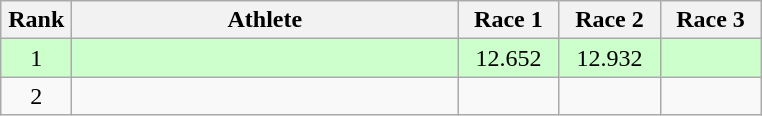<table class=wikitable style="text-align:center">
<tr>
<th width=40>Rank</th>
<th width=250>Athlete</th>
<th width=60>Race 1</th>
<th width=60>Race 2</th>
<th width=60>Race 3</th>
</tr>
<tr bgcolor=ccffcc>
<td>1</td>
<td align=left></td>
<td>12.652</td>
<td>12.932</td>
<td></td>
</tr>
<tr>
<td>2</td>
<td align=left></td>
<td></td>
<td></td>
<td></td>
</tr>
</table>
